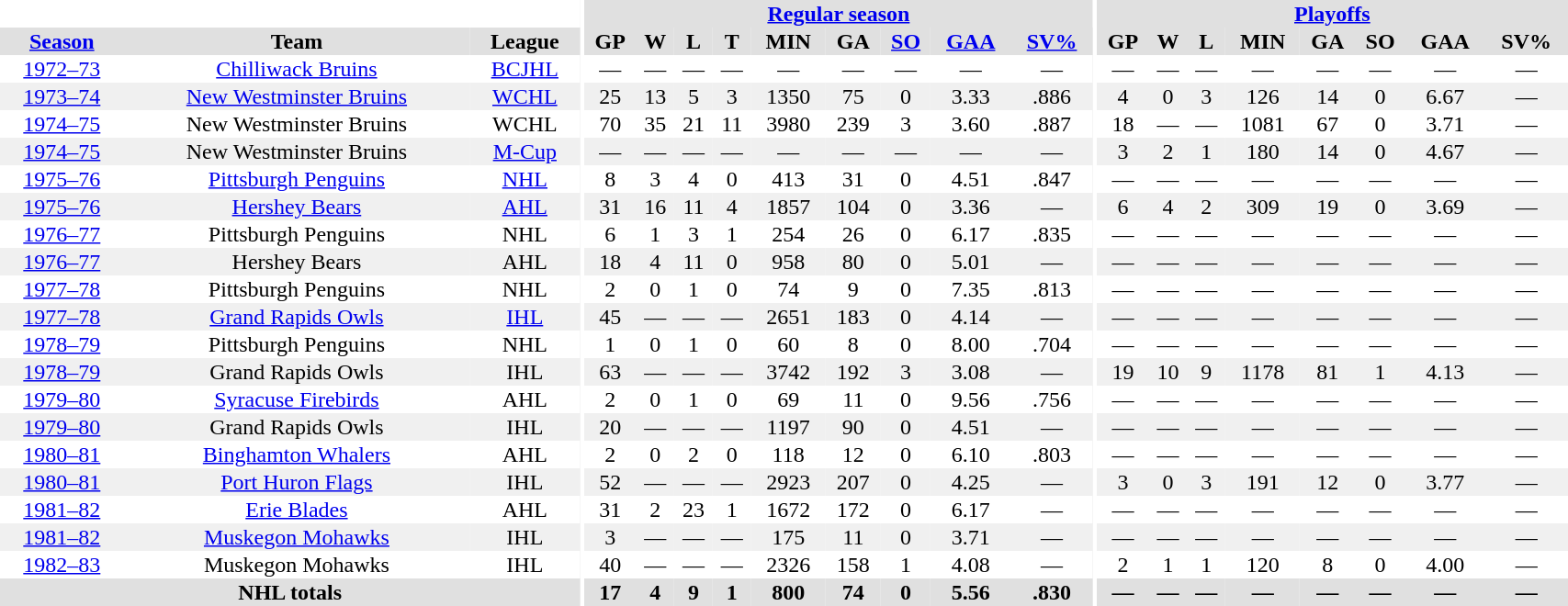<table border="0" cellpadding="1" cellspacing="0" style="width:90%; text-align:center;">
<tr bgcolor="#e0e0e0">
<th colspan="3" bgcolor="#ffffff"></th>
<th rowspan="99" bgcolor="#ffffff"></th>
<th colspan="9" bgcolor="#e0e0e0"><a href='#'>Regular season</a></th>
<th rowspan="99" bgcolor="#ffffff"></th>
<th colspan="8" bgcolor="#e0e0e0"><a href='#'>Playoffs</a></th>
</tr>
<tr bgcolor="#e0e0e0">
<th><a href='#'>Season</a></th>
<th>Team</th>
<th>League</th>
<th>GP</th>
<th>W</th>
<th>L</th>
<th>T</th>
<th>MIN</th>
<th>GA</th>
<th><a href='#'>SO</a></th>
<th><a href='#'>GAA</a></th>
<th><a href='#'>SV%</a></th>
<th>GP</th>
<th>W</th>
<th>L</th>
<th>MIN</th>
<th>GA</th>
<th>SO</th>
<th>GAA</th>
<th>SV%</th>
</tr>
<tr>
<td><a href='#'>1972–73</a></td>
<td><a href='#'>Chilliwack Bruins</a></td>
<td><a href='#'>BCJHL</a></td>
<td>—</td>
<td>—</td>
<td>—</td>
<td>—</td>
<td>—</td>
<td>—</td>
<td>—</td>
<td>—</td>
<td>—</td>
<td>—</td>
<td>—</td>
<td>—</td>
<td>—</td>
<td>—</td>
<td>—</td>
<td>—</td>
<td>—</td>
</tr>
<tr bgcolor="#f0f0f0">
<td><a href='#'>1973–74</a></td>
<td><a href='#'>New Westminster Bruins</a></td>
<td><a href='#'>WCHL</a></td>
<td>25</td>
<td>13</td>
<td>5</td>
<td>3</td>
<td>1350</td>
<td>75</td>
<td>0</td>
<td>3.33</td>
<td>.886</td>
<td>4</td>
<td>0</td>
<td>3</td>
<td>126</td>
<td>14</td>
<td>0</td>
<td>6.67</td>
<td>—</td>
</tr>
<tr>
<td><a href='#'>1974–75</a></td>
<td>New Westminster Bruins</td>
<td>WCHL</td>
<td>70</td>
<td>35</td>
<td>21</td>
<td>11</td>
<td>3980</td>
<td>239</td>
<td>3</td>
<td>3.60</td>
<td>.887</td>
<td>18</td>
<td>—</td>
<td>—</td>
<td>1081</td>
<td>67</td>
<td>0</td>
<td>3.71</td>
<td>—</td>
</tr>
<tr bgcolor="#f0f0f0">
<td><a href='#'>1974–75</a></td>
<td>New Westminster Bruins</td>
<td><a href='#'>M-Cup</a></td>
<td>—</td>
<td>—</td>
<td>—</td>
<td>—</td>
<td>—</td>
<td>—</td>
<td>—</td>
<td>—</td>
<td>—</td>
<td>3</td>
<td>2</td>
<td>1</td>
<td>180</td>
<td>14</td>
<td>0</td>
<td>4.67</td>
<td>—</td>
</tr>
<tr>
<td><a href='#'>1975–76</a></td>
<td><a href='#'>Pittsburgh Penguins</a></td>
<td><a href='#'>NHL</a></td>
<td>8</td>
<td>3</td>
<td>4</td>
<td>0</td>
<td>413</td>
<td>31</td>
<td>0</td>
<td>4.51</td>
<td>.847</td>
<td>—</td>
<td>—</td>
<td>—</td>
<td>—</td>
<td>—</td>
<td>—</td>
<td>—</td>
<td>—</td>
</tr>
<tr bgcolor="#f0f0f0">
<td><a href='#'>1975–76</a></td>
<td><a href='#'>Hershey Bears</a></td>
<td><a href='#'>AHL</a></td>
<td>31</td>
<td>16</td>
<td>11</td>
<td>4</td>
<td>1857</td>
<td>104</td>
<td>0</td>
<td>3.36</td>
<td>—</td>
<td>6</td>
<td>4</td>
<td>2</td>
<td>309</td>
<td>19</td>
<td>0</td>
<td>3.69</td>
<td>—</td>
</tr>
<tr>
<td><a href='#'>1976–77</a></td>
<td>Pittsburgh Penguins</td>
<td>NHL</td>
<td>6</td>
<td>1</td>
<td>3</td>
<td>1</td>
<td>254</td>
<td>26</td>
<td>0</td>
<td>6.17</td>
<td>.835</td>
<td>—</td>
<td>—</td>
<td>—</td>
<td>—</td>
<td>—</td>
<td>—</td>
<td>—</td>
<td>—</td>
</tr>
<tr bgcolor="#f0f0f0">
<td><a href='#'>1976–77</a></td>
<td>Hershey Bears</td>
<td>AHL</td>
<td>18</td>
<td>4</td>
<td>11</td>
<td>0</td>
<td>958</td>
<td>80</td>
<td>0</td>
<td>5.01</td>
<td>—</td>
<td>—</td>
<td>—</td>
<td>—</td>
<td>—</td>
<td>—</td>
<td>—</td>
<td>—</td>
<td>—</td>
</tr>
<tr>
<td><a href='#'>1977–78</a></td>
<td>Pittsburgh Penguins</td>
<td>NHL</td>
<td>2</td>
<td>0</td>
<td>1</td>
<td>0</td>
<td>74</td>
<td>9</td>
<td>0</td>
<td>7.35</td>
<td>.813</td>
<td>—</td>
<td>—</td>
<td>—</td>
<td>—</td>
<td>—</td>
<td>—</td>
<td>—</td>
<td>—</td>
</tr>
<tr bgcolor="#f0f0f0">
<td><a href='#'>1977–78</a></td>
<td><a href='#'>Grand Rapids Owls</a></td>
<td><a href='#'>IHL</a></td>
<td>45</td>
<td>—</td>
<td>—</td>
<td>—</td>
<td>2651</td>
<td>183</td>
<td>0</td>
<td>4.14</td>
<td>—</td>
<td>—</td>
<td>—</td>
<td>—</td>
<td>—</td>
<td>—</td>
<td>—</td>
<td>—</td>
<td>—</td>
</tr>
<tr>
<td><a href='#'>1978–79</a></td>
<td>Pittsburgh Penguins</td>
<td>NHL</td>
<td>1</td>
<td>0</td>
<td>1</td>
<td>0</td>
<td>60</td>
<td>8</td>
<td>0</td>
<td>8.00</td>
<td>.704</td>
<td>—</td>
<td>—</td>
<td>—</td>
<td>—</td>
<td>—</td>
<td>—</td>
<td>—</td>
<td>—</td>
</tr>
<tr bgcolor="#f0f0f0">
<td><a href='#'>1978–79</a></td>
<td>Grand Rapids Owls</td>
<td>IHL</td>
<td>63</td>
<td>—</td>
<td>—</td>
<td>—</td>
<td>3742</td>
<td>192</td>
<td>3</td>
<td>3.08</td>
<td>—</td>
<td>19</td>
<td>10</td>
<td>9</td>
<td>1178</td>
<td>81</td>
<td>1</td>
<td>4.13</td>
<td>—</td>
</tr>
<tr>
<td><a href='#'>1979–80</a></td>
<td><a href='#'>Syracuse Firebirds</a></td>
<td>AHL</td>
<td>2</td>
<td>0</td>
<td>1</td>
<td>0</td>
<td>69</td>
<td>11</td>
<td>0</td>
<td>9.56</td>
<td>.756</td>
<td>—</td>
<td>—</td>
<td>—</td>
<td>—</td>
<td>—</td>
<td>—</td>
<td>—</td>
<td>—</td>
</tr>
<tr bgcolor="#f0f0f0">
<td><a href='#'>1979–80</a></td>
<td>Grand Rapids Owls</td>
<td>IHL</td>
<td>20</td>
<td>—</td>
<td>—</td>
<td>—</td>
<td>1197</td>
<td>90</td>
<td>0</td>
<td>4.51</td>
<td>—</td>
<td>—</td>
<td>—</td>
<td>—</td>
<td>—</td>
<td>—</td>
<td>—</td>
<td>—</td>
<td>—</td>
</tr>
<tr>
<td><a href='#'>1980–81</a></td>
<td><a href='#'>Binghamton Whalers</a></td>
<td>AHL</td>
<td>2</td>
<td>0</td>
<td>2</td>
<td>0</td>
<td>118</td>
<td>12</td>
<td>0</td>
<td>6.10</td>
<td>.803</td>
<td>—</td>
<td>—</td>
<td>—</td>
<td>—</td>
<td>—</td>
<td>—</td>
<td>—</td>
<td>—</td>
</tr>
<tr bgcolor="#f0f0f0">
<td><a href='#'>1980–81</a></td>
<td><a href='#'>Port Huron Flags</a></td>
<td>IHL</td>
<td>52</td>
<td>—</td>
<td>—</td>
<td>—</td>
<td>2923</td>
<td>207</td>
<td>0</td>
<td>4.25</td>
<td>—</td>
<td>3</td>
<td>0</td>
<td>3</td>
<td>191</td>
<td>12</td>
<td>0</td>
<td>3.77</td>
<td>—</td>
</tr>
<tr>
<td><a href='#'>1981–82</a></td>
<td><a href='#'>Erie Blades</a></td>
<td>AHL</td>
<td>31</td>
<td>2</td>
<td>23</td>
<td>1</td>
<td>1672</td>
<td>172</td>
<td>0</td>
<td>6.17</td>
<td>—</td>
<td>—</td>
<td>—</td>
<td>—</td>
<td>—</td>
<td>—</td>
<td>—</td>
<td>—</td>
<td>—</td>
</tr>
<tr bgcolor="#f0f0f0">
<td><a href='#'>1981–82</a></td>
<td><a href='#'>Muskegon Mohawks</a></td>
<td>IHL</td>
<td>3</td>
<td>—</td>
<td>—</td>
<td>—</td>
<td>175</td>
<td>11</td>
<td>0</td>
<td>3.71</td>
<td>—</td>
<td>—</td>
<td>—</td>
<td>—</td>
<td>—</td>
<td>—</td>
<td>—</td>
<td>—</td>
<td>—</td>
</tr>
<tr>
<td><a href='#'>1982–83</a></td>
<td>Muskegon Mohawks</td>
<td>IHL</td>
<td>40</td>
<td>—</td>
<td>—</td>
<td>—</td>
<td>2326</td>
<td>158</td>
<td>1</td>
<td>4.08</td>
<td>—</td>
<td>2</td>
<td>1</td>
<td>1</td>
<td>120</td>
<td>8</td>
<td>0</td>
<td>4.00</td>
<td>—</td>
</tr>
<tr bgcolor="#e0e0e0">
<th colspan=3>NHL totals</th>
<th>17</th>
<th>4</th>
<th>9</th>
<th>1</th>
<th>800</th>
<th>74</th>
<th>0</th>
<th>5.56</th>
<th>.830</th>
<th>—</th>
<th>—</th>
<th>—</th>
<th>—</th>
<th>—</th>
<th>—</th>
<th>—</th>
<th>—</th>
</tr>
</table>
